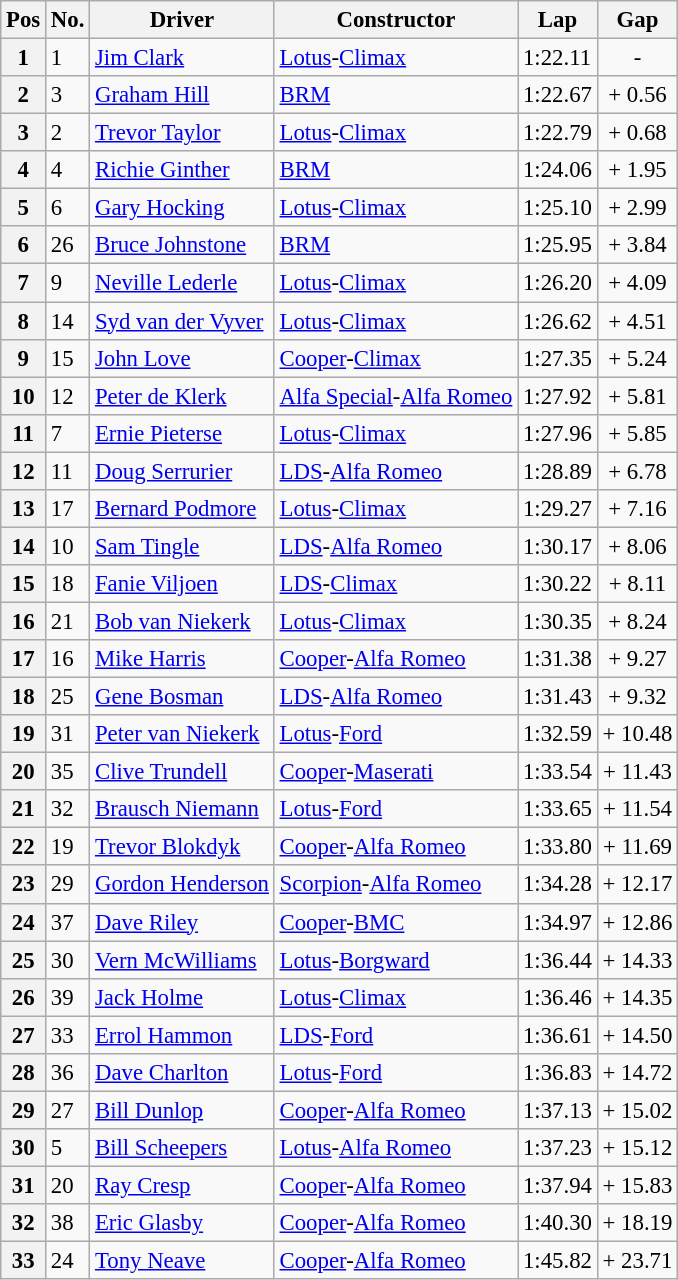<table class="wikitable" style="font-size: 95%">
<tr>
<th>Pos</th>
<th>No.</th>
<th>Driver</th>
<th>Constructor</th>
<th>Lap</th>
<th>Gap</th>
</tr>
<tr>
<th>1</th>
<td>1</td>
<td> <a href='#'>Jim Clark</a></td>
<td><a href='#'>Lotus</a>-<a href='#'>Climax</a></td>
<td>1:22.11</td>
<td style="text-align:center">-</td>
</tr>
<tr>
<th>2</th>
<td>3</td>
<td> <a href='#'>Graham Hill</a></td>
<td><a href='#'>BRM</a></td>
<td>1:22.67</td>
<td style="text-align:center">+ 0.56</td>
</tr>
<tr>
<th>3</th>
<td>2</td>
<td> <a href='#'>Trevor Taylor</a></td>
<td><a href='#'>Lotus</a>-<a href='#'>Climax</a></td>
<td>1:22.79</td>
<td style="text-align:center">+ 0.68</td>
</tr>
<tr>
<th>4</th>
<td>4</td>
<td> <a href='#'>Richie Ginther</a></td>
<td><a href='#'>BRM</a></td>
<td>1:24.06</td>
<td style="text-align:center">+ 1.95</td>
</tr>
<tr>
<th>5</th>
<td>6</td>
<td> <a href='#'>Gary Hocking</a></td>
<td><a href='#'>Lotus</a>-<a href='#'>Climax</a></td>
<td>1:25.10</td>
<td style="text-align:center">+ 2.99</td>
</tr>
<tr>
<th>6</th>
<td>26</td>
<td> <a href='#'>Bruce Johnstone</a></td>
<td><a href='#'>BRM</a></td>
<td>1:25.95</td>
<td style="text-align:center">+ 3.84</td>
</tr>
<tr>
<th>7</th>
<td>9</td>
<td> <a href='#'>Neville Lederle</a></td>
<td><a href='#'>Lotus</a>-<a href='#'>Climax</a></td>
<td>1:26.20</td>
<td style="text-align:center">+ 4.09</td>
</tr>
<tr>
<th>8</th>
<td>14</td>
<td> <a href='#'>Syd van der Vyver</a></td>
<td><a href='#'>Lotus</a>-<a href='#'>Climax</a></td>
<td>1:26.62</td>
<td style="text-align:center">+ 4.51</td>
</tr>
<tr>
<th>9</th>
<td>15</td>
<td> <a href='#'>John Love</a></td>
<td><a href='#'>Cooper</a>-<a href='#'>Climax</a></td>
<td>1:27.35</td>
<td style="text-align:center">+ 5.24</td>
</tr>
<tr>
<th>10</th>
<td>12</td>
<td> <a href='#'>Peter de Klerk</a></td>
<td><a href='#'>Alfa Special</a>-<a href='#'>Alfa Romeo</a></td>
<td>1:27.92</td>
<td style="text-align:center">+ 5.81</td>
</tr>
<tr>
<th>11</th>
<td>7</td>
<td> <a href='#'>Ernie Pieterse</a></td>
<td><a href='#'>Lotus</a>-<a href='#'>Climax</a></td>
<td>1:27.96</td>
<td style="text-align:center">+ 5.85</td>
</tr>
<tr>
<th>12</th>
<td>11</td>
<td> <a href='#'>Doug Serrurier</a></td>
<td><a href='#'>LDS</a>-<a href='#'>Alfa Romeo</a></td>
<td>1:28.89</td>
<td style="text-align:center">+ 6.78</td>
</tr>
<tr>
<th>13</th>
<td>17</td>
<td> <a href='#'>Bernard Podmore</a></td>
<td><a href='#'>Lotus</a>-<a href='#'>Climax</a></td>
<td>1:29.27</td>
<td style="text-align:center">+ 7.16</td>
</tr>
<tr>
<th>14</th>
<td>10</td>
<td> <a href='#'>Sam Tingle</a></td>
<td><a href='#'>LDS</a>-<a href='#'>Alfa Romeo</a></td>
<td>1:30.17</td>
<td style="text-align:center">+ 8.06</td>
</tr>
<tr>
<th>15</th>
<td>18</td>
<td> <a href='#'>Fanie Viljoen</a></td>
<td><a href='#'>LDS</a>-<a href='#'>Climax</a></td>
<td>1:30.22</td>
<td style="text-align:center">+ 8.11</td>
</tr>
<tr>
<th>16</th>
<td>21</td>
<td> <a href='#'>Bob van Niekerk</a></td>
<td><a href='#'>Lotus</a>-<a href='#'>Climax</a></td>
<td>1:30.35</td>
<td style="text-align:center">+ 8.24</td>
</tr>
<tr>
<th>17</th>
<td>16</td>
<td> <a href='#'>Mike Harris</a></td>
<td><a href='#'>Cooper</a>-<a href='#'>Alfa Romeo</a></td>
<td>1:31.38</td>
<td style="text-align:center">+ 9.27</td>
</tr>
<tr>
<th>18</th>
<td>25</td>
<td> <a href='#'>Gene Bosman</a></td>
<td><a href='#'>LDS</a>-<a href='#'>Alfa Romeo</a></td>
<td>1:31.43</td>
<td style="text-align:center">+ 9.32</td>
</tr>
<tr>
<th>19</th>
<td>31</td>
<td> <a href='#'>Peter van Niekerk</a></td>
<td><a href='#'>Lotus</a>-<a href='#'>Ford</a></td>
<td>1:32.59</td>
<td style="text-align:center">+ 10.48</td>
</tr>
<tr>
<th>20</th>
<td>35</td>
<td> <a href='#'>Clive Trundell</a></td>
<td><a href='#'>Cooper</a>-<a href='#'>Maserati</a></td>
<td>1:33.54</td>
<td style="text-align:center">+ 11.43</td>
</tr>
<tr>
<th>21</th>
<td>32</td>
<td> <a href='#'>Brausch Niemann</a></td>
<td><a href='#'>Lotus</a>-<a href='#'>Ford</a></td>
<td>1:33.65</td>
<td style="text-align:center">+ 11.54</td>
</tr>
<tr>
<th>22</th>
<td>19</td>
<td> <a href='#'>Trevor Blokdyk</a></td>
<td><a href='#'>Cooper</a>-<a href='#'>Alfa Romeo</a></td>
<td>1:33.80</td>
<td style="text-align:center">+ 11.69</td>
</tr>
<tr>
<th>23</th>
<td>29</td>
<td> <a href='#'>Gordon Henderson</a></td>
<td><a href='#'>Scorpion</a>-<a href='#'>Alfa Romeo</a></td>
<td>1:34.28</td>
<td style="text-align:center">+ 12.17</td>
</tr>
<tr>
<th>24</th>
<td>37</td>
<td> <a href='#'>Dave Riley</a></td>
<td><a href='#'>Cooper</a>-<a href='#'>BMC</a></td>
<td>1:34.97</td>
<td style="text-align:center">+ 12.86</td>
</tr>
<tr>
<th>25</th>
<td>30</td>
<td> <a href='#'>Vern McWilliams</a></td>
<td><a href='#'>Lotus</a>-<a href='#'>Borgward</a></td>
<td>1:36.44</td>
<td style="text-align:center">+ 14.33</td>
</tr>
<tr>
<th>26</th>
<td>39</td>
<td> <a href='#'>Jack Holme</a></td>
<td><a href='#'>Lotus</a>-<a href='#'>Climax</a></td>
<td>1:36.46</td>
<td style="text-align:center">+ 14.35</td>
</tr>
<tr>
<th>27</th>
<td>33</td>
<td> <a href='#'>Errol Hammon</a></td>
<td><a href='#'>LDS</a>-<a href='#'>Ford</a></td>
<td>1:36.61</td>
<td style="text-align:center">+ 14.50</td>
</tr>
<tr>
<th>28</th>
<td>36</td>
<td> <a href='#'>Dave Charlton</a></td>
<td><a href='#'>Lotus</a>-<a href='#'>Ford</a></td>
<td>1:36.83</td>
<td style="text-align:center">+ 14.72</td>
</tr>
<tr>
<th>29</th>
<td>27</td>
<td> <a href='#'>Bill Dunlop</a></td>
<td><a href='#'>Cooper</a>-<a href='#'>Alfa Romeo</a></td>
<td>1:37.13</td>
<td style="text-align:center">+ 15.02</td>
</tr>
<tr>
<th>30</th>
<td>5</td>
<td> <a href='#'>Bill Scheepers</a></td>
<td><a href='#'>Lotus</a>-<a href='#'>Alfa Romeo</a></td>
<td>1:37.23</td>
<td style="text-align:center">+ 15.12</td>
</tr>
<tr>
<th>31</th>
<td>20</td>
<td> <a href='#'>Ray Cresp</a></td>
<td><a href='#'>Cooper</a>-<a href='#'>Alfa Romeo</a></td>
<td>1:37.94</td>
<td style="text-align:center">+ 15.83</td>
</tr>
<tr>
<th>32</th>
<td>38</td>
<td> <a href='#'>Eric Glasby</a></td>
<td><a href='#'>Cooper</a>-<a href='#'>Alfa Romeo</a></td>
<td>1:40.30</td>
<td style="text-align:center">+ 18.19</td>
</tr>
<tr>
<th>33</th>
<td>24</td>
<td> <a href='#'>Tony Neave</a></td>
<td><a href='#'>Cooper</a>-<a href='#'>Alfa Romeo</a></td>
<td>1:45.82</td>
<td style="text-align:center">+ 23.71</td>
</tr>
</table>
